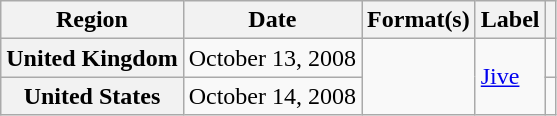<table class="wikitable plainrowheaders">
<tr>
<th scope="col">Region</th>
<th scope="col">Date</th>
<th scope="col">Format(s)</th>
<th scope="col">Label</th>
<th scope="col"></th>
</tr>
<tr>
<th scope="row">United Kingdom</th>
<td>October 13, 2008</td>
<td rowspan="2"></td>
<td rowspan="2"><a href='#'>Jive</a></td>
<td align="center"></td>
</tr>
<tr>
<th scope="row">United States</th>
<td>October 14, 2008</td>
<td align="center"></td>
</tr>
</table>
